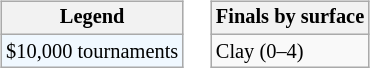<table>
<tr valign=top>
<td><br><table class=wikitable style="font-size:85%">
<tr>
<th>Legend</th>
</tr>
<tr style="background:#f0f8ff;">
<td>$10,000 tournaments</td>
</tr>
</table>
</td>
<td><br><table class=wikitable style="font-size:85%">
<tr>
<th>Finals by surface</th>
</tr>
<tr>
<td>Clay (0–4)</td>
</tr>
</table>
</td>
</tr>
</table>
